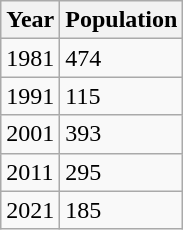<table class=wikitable>
<tr>
<th>Year</th>
<th>Population</th>
</tr>
<tr>
<td>1981</td>
<td>474</td>
</tr>
<tr>
<td>1991</td>
<td>115</td>
</tr>
<tr>
<td>2001</td>
<td>393</td>
</tr>
<tr>
<td>2011</td>
<td>295</td>
</tr>
<tr>
<td>2021</td>
<td>185</td>
</tr>
</table>
